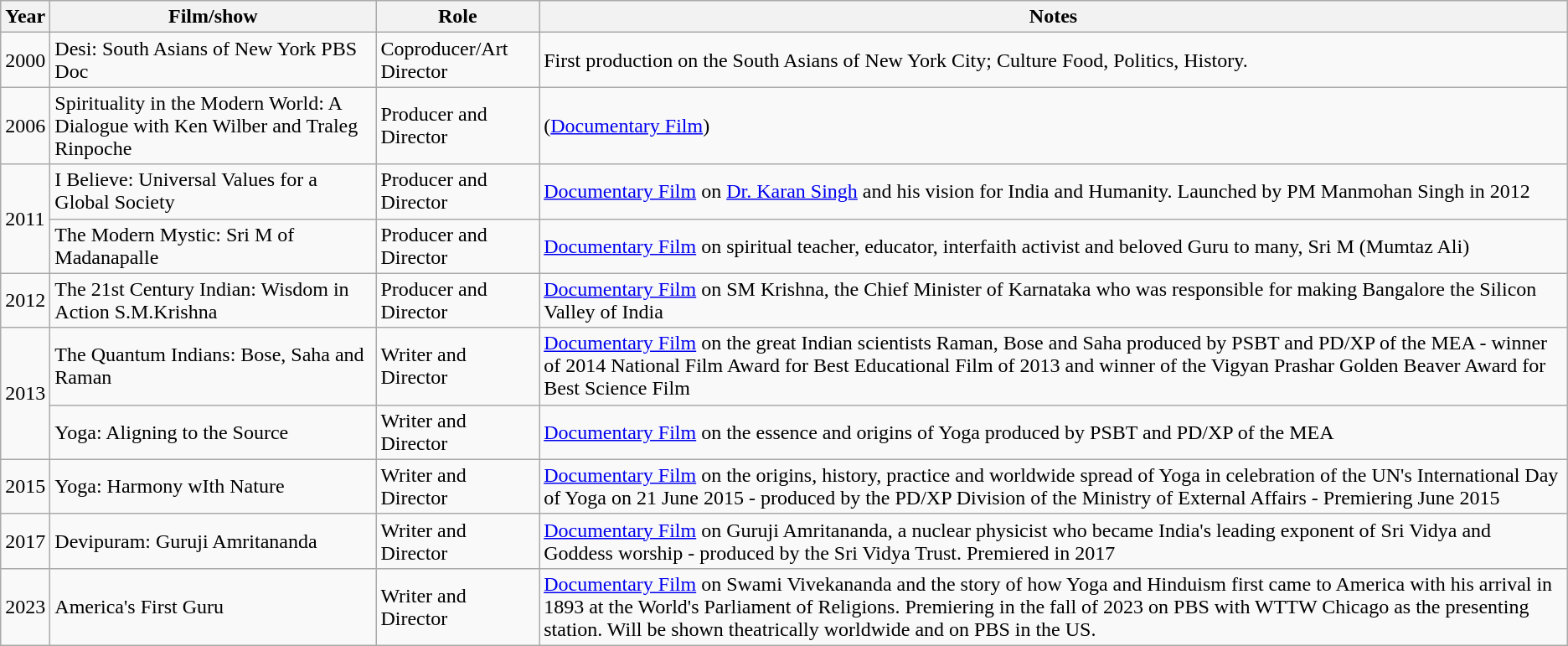<table class="wikitable">
<tr>
<th>Year</th>
<th>Film/show</th>
<th>Role</th>
<th>Notes</th>
</tr>
<tr>
<td>2000</td>
<td>Desi: South Asians of New York PBS Doc</td>
<td>Coproducer/Art Director</td>
<td>First production on the South Asians of New York City; Culture Food, Politics, History.</td>
</tr>
<tr>
<td>2006</td>
<td>Spirituality in the Modern World: A Dialogue with Ken Wilber and Traleg Rinpoche</td>
<td>Producer and Director</td>
<td>(<a href='#'>Documentary Film</a>)</td>
</tr>
<tr>
<td rowspan="2">2011</td>
<td>I Believe: Universal Values for a Global Society</td>
<td>Producer and Director</td>
<td><a href='#'>Documentary Film</a> on <a href='#'>Dr. Karan Singh</a> and his vision for India and Humanity. Launched by PM Manmohan Singh in 2012</td>
</tr>
<tr>
<td>The Modern Mystic: Sri M of Madanapalle</td>
<td>Producer and Director</td>
<td><a href='#'>Documentary Film</a> on spiritual teacher, educator, interfaith activist and beloved Guru to many, Sri M (Mumtaz Ali)</td>
</tr>
<tr>
<td>2012</td>
<td>The 21st Century Indian: Wisdom in Action S.M.Krishna</td>
<td>Producer and Director</td>
<td><a href='#'>Documentary Film</a> on SM Krishna, the Chief Minister of Karnataka who was responsible for making Bangalore the Silicon Valley of India</td>
</tr>
<tr>
<td rowspan="2">2013</td>
<td>The Quantum Indians: Bose, Saha and Raman</td>
<td>Writer and Director</td>
<td><a href='#'>Documentary Film</a> on the great Indian scientists Raman, Bose and Saha produced by PSBT and PD/XP of the MEA - winner of 2014 National Film Award for Best Educational Film of 2013 and winner of the Vigyan Prashar Golden Beaver Award for Best Science Film</td>
</tr>
<tr>
<td>Yoga: Aligning to the Source</td>
<td>Writer and Director</td>
<td><a href='#'>Documentary Film</a> on the essence and origins of Yoga produced by PSBT and PD/XP of the MEA</td>
</tr>
<tr>
<td>2015</td>
<td>Yoga: Harmony wIth Nature</td>
<td>Writer and Director</td>
<td><a href='#'>Documentary Film</a> on the origins, history, practice and worldwide spread of Yoga in celebration of the UN's International Day of Yoga on 21 June 2015 - produced by the PD/XP Division of the Ministry of External Affairs - Premiering June 2015</td>
</tr>
<tr>
<td>2017</td>
<td>Devipuram: Guruji Amritananda</td>
<td>Writer and Director</td>
<td><a href='#'>Documentary Film</a> on Guruji Amritananda, a nuclear physicist who became India's leading exponent of Sri Vidya and Goddess worship - produced by the Sri Vidya Trust. Premiered in 2017</td>
</tr>
<tr>
<td>2023</td>
<td>America's First Guru</td>
<td>Writer and Director</td>
<td><a href='#'>Documentary Film</a> on Swami Vivekananda and the story of how Yoga and Hinduism first came to America with his arrival in 1893 at the World's Parliament of Religions. Premiering in the fall of 2023 on PBS with WTTW Chicago as the presenting station. Will be shown theatrically worldwide and on PBS in the US.</td>
</tr>
</table>
